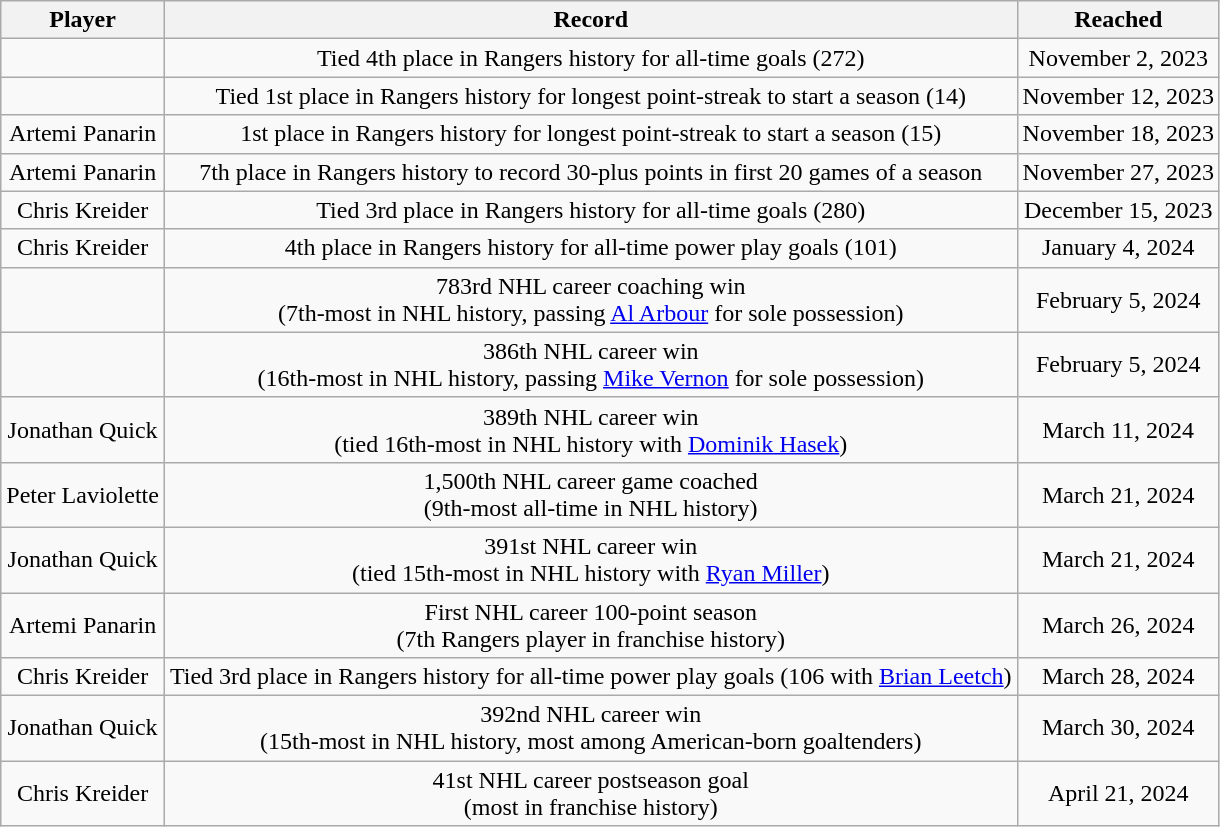<table class="wikitable sortable" style="text-align:center;">
<tr>
<th>Player</th>
<th>Record</th>
<th>Reached</th>
</tr>
<tr>
<td></td>
<td>Tied 4th place in Rangers history for all-time goals (272)</td>
<td>November 2, 2023</td>
</tr>
<tr>
<td></td>
<td>Tied 1st place in Rangers history for longest point-streak to start a season (14)</td>
<td>November 12, 2023</td>
</tr>
<tr>
<td>Artemi Panarin</td>
<td>1st place in Rangers history for longest point-streak to start a season (15)</td>
<td>November 18, 2023</td>
</tr>
<tr>
<td>Artemi Panarin</td>
<td>7th place in Rangers history to record 30-plus points in first 20 games of a season</td>
<td>November 27, 2023</td>
</tr>
<tr>
<td>Chris Kreider</td>
<td>Tied 3rd place in Rangers history for all-time goals (280)</td>
<td>December 15, 2023</td>
</tr>
<tr>
<td>Chris Kreider</td>
<td>4th place in Rangers history for all-time power play goals (101)</td>
<td>January 4, 2024</td>
</tr>
<tr>
<td></td>
<td>783rd NHL career coaching win<br>(7th-most in NHL history, passing <a href='#'>Al Arbour</a> for sole possession)</td>
<td>February 5, 2024</td>
</tr>
<tr>
<td></td>
<td>386th NHL career win<br>(16th-most in NHL history, passing <a href='#'>Mike Vernon</a> for sole possession)</td>
<td>February 5, 2024</td>
</tr>
<tr>
<td>Jonathan Quick</td>
<td>389th NHL career win<br>(tied 16th-most in NHL history with <a href='#'>Dominik Hasek</a>)</td>
<td>March 11, 2024</td>
</tr>
<tr>
<td>Peter Laviolette</td>
<td>1,500th NHL career game coached<br>(9th-most all-time in NHL history)</td>
<td>March 21, 2024</td>
</tr>
<tr>
<td>Jonathan Quick</td>
<td>391st NHL career win<br>(tied 15th-most in NHL history with <a href='#'>Ryan Miller</a>)</td>
<td>March 21, 2024</td>
</tr>
<tr>
<td>Artemi Panarin</td>
<td>First NHL career 100-point season<br>(7th Rangers player in franchise history)</td>
<td>March 26, 2024</td>
</tr>
<tr>
<td>Chris Kreider</td>
<td>Tied 3rd place in Rangers history for all-time power play goals (106 with <a href='#'>Brian Leetch</a>)</td>
<td>March 28, 2024</td>
</tr>
<tr>
<td>Jonathan Quick</td>
<td>392nd NHL career win<br>(15th-most in NHL history, most among American-born goaltenders)</td>
<td>March 30, 2024</td>
</tr>
<tr>
<td>Chris Kreider</td>
<td>41st NHL career postseason goal<br>(most in franchise history)</td>
<td>April 21, 2024</td>
</tr>
</table>
